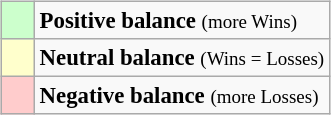<table class="wikitable" style="float:right; font-size:95%">
<tr>
<td style="background:#ccffcc;">    </td>
<td><strong>Positive balance</strong> <small>(more Wins)</small></td>
</tr>
<tr>
<td style="background:#ffffcc;">    </td>
<td><strong>Neutral balance</strong> <small>(Wins = Losses)</small></td>
</tr>
<tr>
<td style="background:#ffcccc;">    </td>
<td><strong>Negative balance</strong> <small>(more Losses)</small></td>
</tr>
</table>
